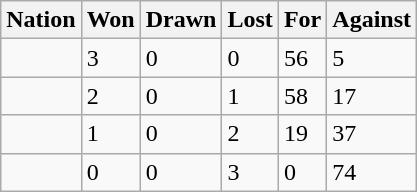<table class="wikitable">
<tr>
<th>Nation</th>
<th>Won</th>
<th>Drawn</th>
<th>Lost</th>
<th>For</th>
<th>Against</th>
</tr>
<tr>
<td></td>
<td>3</td>
<td>0</td>
<td>0</td>
<td>56</td>
<td>5</td>
</tr>
<tr>
<td></td>
<td>2</td>
<td>0</td>
<td>1</td>
<td>58</td>
<td>17</td>
</tr>
<tr>
<td></td>
<td>1</td>
<td>0</td>
<td>2</td>
<td>19</td>
<td>37</td>
</tr>
<tr>
<td></td>
<td>0</td>
<td>0</td>
<td>3</td>
<td>0</td>
<td>74</td>
</tr>
</table>
